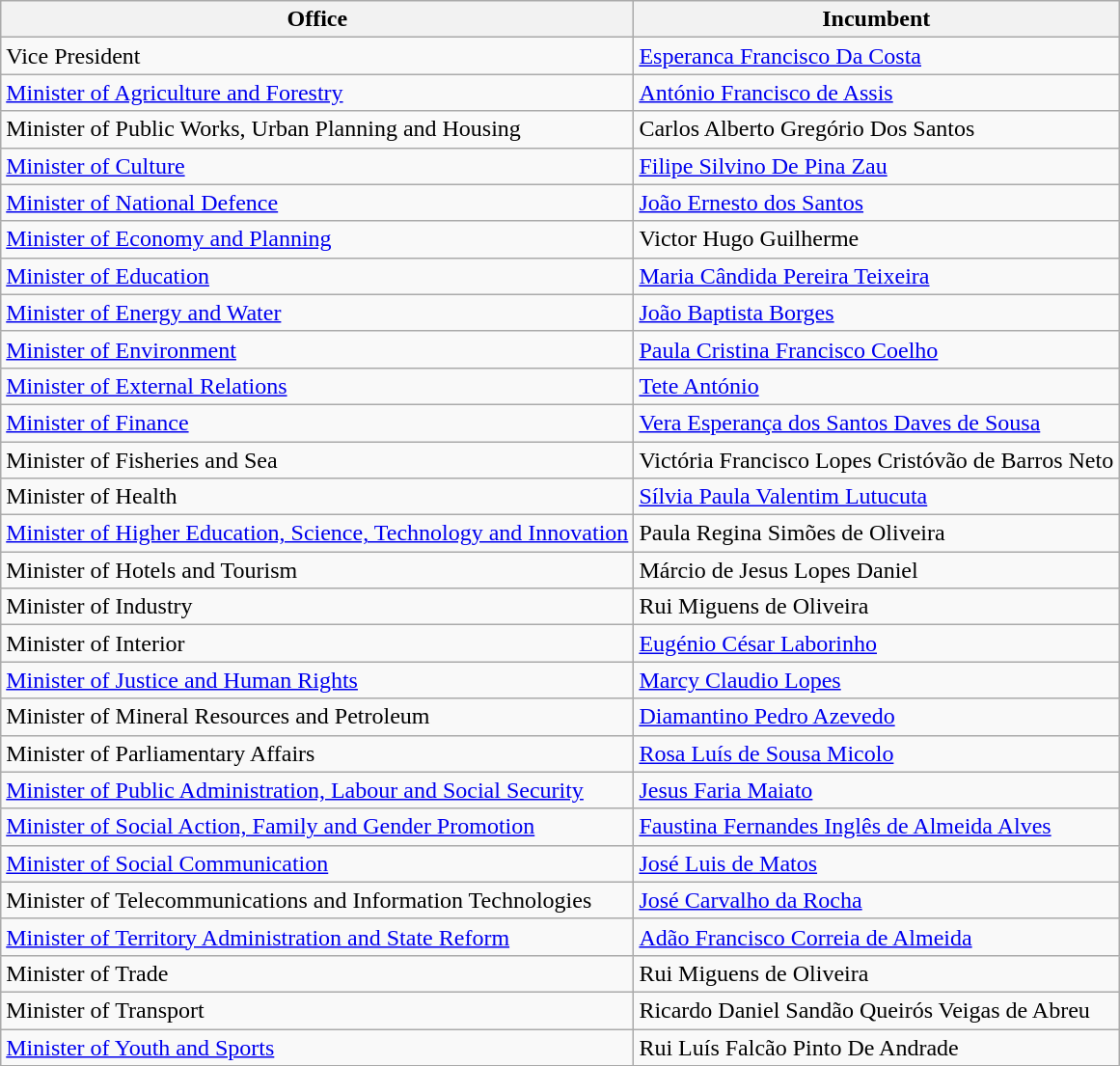<table class="wikitable sortable">
<tr>
<th>Office</th>
<th>Incumbent</th>
</tr>
<tr>
<td>Vice President</td>
<td><a href='#'>Esperanca Francisco Da Costa</a></td>
</tr>
<tr>
<td><a href='#'>Minister of Agriculture and Forestry</a></td>
<td><a href='#'>António Francisco de Assis</a></td>
</tr>
<tr>
<td>Minister of Public Works, Urban Planning and Housing</td>
<td>Carlos Alberto Gregório Dos Santos</td>
</tr>
<tr>
<td><a href='#'>Minister of Culture</a></td>
<td><a href='#'>Filipe Silvino De Pina Zau</a></td>
</tr>
<tr>
<td><a href='#'>Minister of National Defence</a></td>
<td><a href='#'>João Ernesto dos Santos</a></td>
</tr>
<tr>
<td><a href='#'>Minister of Economy and Planning</a></td>
<td>Victor Hugo Guilherme</td>
</tr>
<tr>
<td><a href='#'>Minister of Education</a></td>
<td><a href='#'>Maria Cândida Pereira Teixeira</a></td>
</tr>
<tr>
<td><a href='#'>Minister of Energy and Water</a></td>
<td><a href='#'>João Baptista Borges</a></td>
</tr>
<tr>
<td><a href='#'>Minister of Environment</a></td>
<td><a href='#'>Paula Cristina Francisco Coelho</a></td>
</tr>
<tr>
<td><a href='#'>Minister of External Relations</a></td>
<td><a href='#'>Tete António</a></td>
</tr>
<tr>
<td><a href='#'>Minister of Finance</a></td>
<td><a href='#'>Vera Esperança dos Santos Daves de Sousa</a></td>
</tr>
<tr>
<td>Minister of Fisheries and Sea</td>
<td>Victória Francisco Lopes Cristóvão de Barros Neto</td>
</tr>
<tr>
<td>Minister of Health</td>
<td><a href='#'>Sílvia Paula Valentim Lutucuta</a></td>
</tr>
<tr>
<td><a href='#'>Minister of Higher Education, Science, Technology and Innovation</a></td>
<td>Paula Regina Simões de Oliveira</td>
</tr>
<tr>
<td>Minister of Hotels and Tourism</td>
<td>Márcio de Jesus Lopes Daniel</td>
</tr>
<tr>
<td>Minister of Industry</td>
<td>Rui Miguens de Oliveira</td>
</tr>
<tr>
<td>Minister of Interior</td>
<td><a href='#'>Eugénio César Laborinho</a></td>
</tr>
<tr>
<td><a href='#'>Minister of Justice and Human Rights</a></td>
<td><a href='#'>Marcy Claudio Lopes</a></td>
</tr>
<tr>
<td>Minister of Mineral Resources and Petroleum</td>
<td><a href='#'>Diamantino Pedro Azevedo</a></td>
</tr>
<tr>
<td>Minister of Parliamentary Affairs</td>
<td><a href='#'>Rosa Luís de Sousa Micolo</a></td>
</tr>
<tr>
<td><a href='#'>Minister of Public Administration, Labour and Social Security</a></td>
<td><a href='#'>Jesus Faria Maiato</a></td>
</tr>
<tr>
<td><a href='#'>Minister of Social Action, Family and Gender Promotion</a></td>
<td><a href='#'>Faustina Fernandes Inglês de Almeida Alves</a></td>
</tr>
<tr>
<td><a href='#'>Minister of Social Communication</a></td>
<td><a href='#'>José Luis de Matos</a></td>
</tr>
<tr>
<td>Minister of Telecommunications and Information Technologies</td>
<td><a href='#'>José Carvalho da Rocha</a></td>
</tr>
<tr>
<td><a href='#'>Minister of Territory Administration and State Reform</a></td>
<td><a href='#'>Adão Francisco Correia de Almeida</a></td>
</tr>
<tr>
<td>Minister of Trade</td>
<td>Rui Miguens de Oliveira</td>
</tr>
<tr>
<td>Minister of Transport</td>
<td>Ricardo Daniel Sandão Queirós Veigas de Abreu</td>
</tr>
<tr>
<td><a href='#'>Minister of Youth and Sports</a></td>
<td>Rui Luís Falcão Pinto De Andrade</td>
</tr>
</table>
